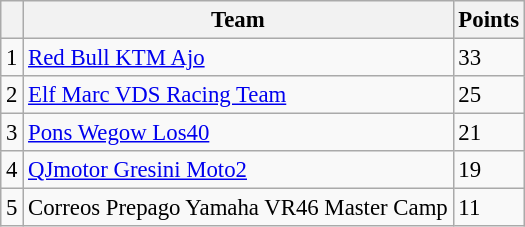<table class="wikitable" style="font-size: 95%;">
<tr>
<th></th>
<th>Team</th>
<th>Points</th>
</tr>
<tr>
<td align=center>1</td>
<td> <a href='#'>Red Bull KTM Ajo</a></td>
<td align=left>33</td>
</tr>
<tr>
<td align=center>2</td>
<td> <a href='#'>Elf Marc VDS Racing Team</a></td>
<td align=left>25</td>
</tr>
<tr>
<td align=center>3</td>
<td> <a href='#'>Pons Wegow Los40</a></td>
<td align=left>21</td>
</tr>
<tr>
<td align=center>4</td>
<td> <a href='#'>QJmotor Gresini Moto2</a></td>
<td align=left>19</td>
</tr>
<tr>
<td align=center>5</td>
<td> Correos Prepago Yamaha VR46 Master Camp</td>
<td align=left>11</td>
</tr>
</table>
